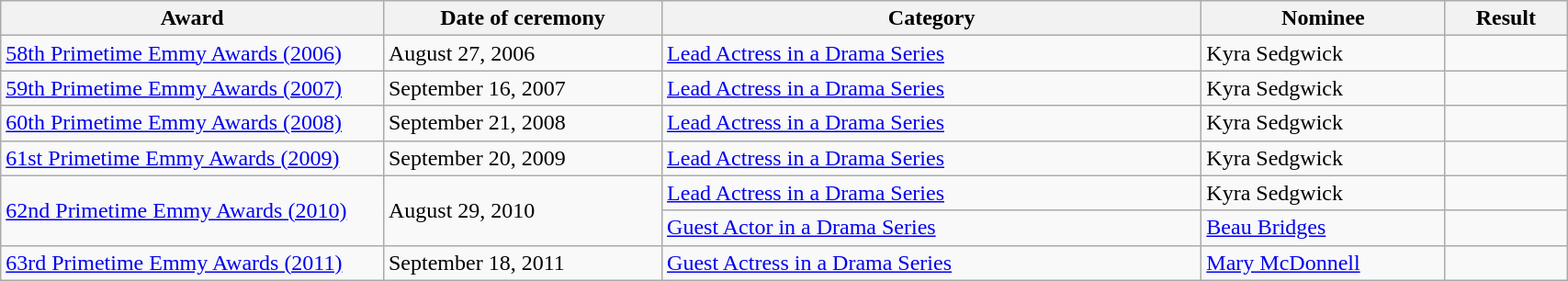<table class="wikitable" style="width:90%;">
<tr>
<th style="width:22%;">Award</th>
<th style="width:16%;">Date of ceremony</th>
<th style="width:31%;">Category</th>
<th style="width:14%;">Nominee</th>
<th style="width:7%;">Result</th>
</tr>
<tr>
<td><a href='#'>58th Primetime Emmy Awards (2006)</a></td>
<td>August 27, 2006</td>
<td><a href='#'>Lead Actress in a Drama Series</a></td>
<td>Kyra Sedgwick</td>
<td></td>
</tr>
<tr>
<td><a href='#'>59th Primetime Emmy Awards (2007)</a></td>
<td>September 16, 2007</td>
<td><a href='#'>Lead Actress in a Drama Series</a></td>
<td>Kyra Sedgwick</td>
<td></td>
</tr>
<tr>
<td><a href='#'>60th Primetime Emmy Awards (2008)</a></td>
<td>September 21, 2008</td>
<td><a href='#'>Lead Actress in a Drama Series</a></td>
<td>Kyra Sedgwick</td>
<td></td>
</tr>
<tr>
<td><a href='#'>61st Primetime Emmy Awards (2009)</a></td>
<td>September 20, 2009</td>
<td><a href='#'>Lead Actress in a Drama Series</a></td>
<td>Kyra Sedgwick</td>
<td></td>
</tr>
<tr>
<td rowspan="2"><a href='#'>62nd Primetime Emmy Awards (2010)</a></td>
<td rowspan="2">August 29, 2010</td>
<td><a href='#'>Lead Actress in a Drama Series</a></td>
<td>Kyra Sedgwick</td>
<td></td>
</tr>
<tr>
<td><a href='#'>Guest Actor in a Drama Series</a></td>
<td><a href='#'>Beau Bridges</a></td>
<td></td>
</tr>
<tr>
<td><a href='#'>63rd Primetime Emmy Awards (2011)</a></td>
<td>September 18, 2011</td>
<td><a href='#'>Guest Actress in a Drama Series</a></td>
<td><a href='#'>Mary McDonnell</a></td>
<td></td>
</tr>
</table>
